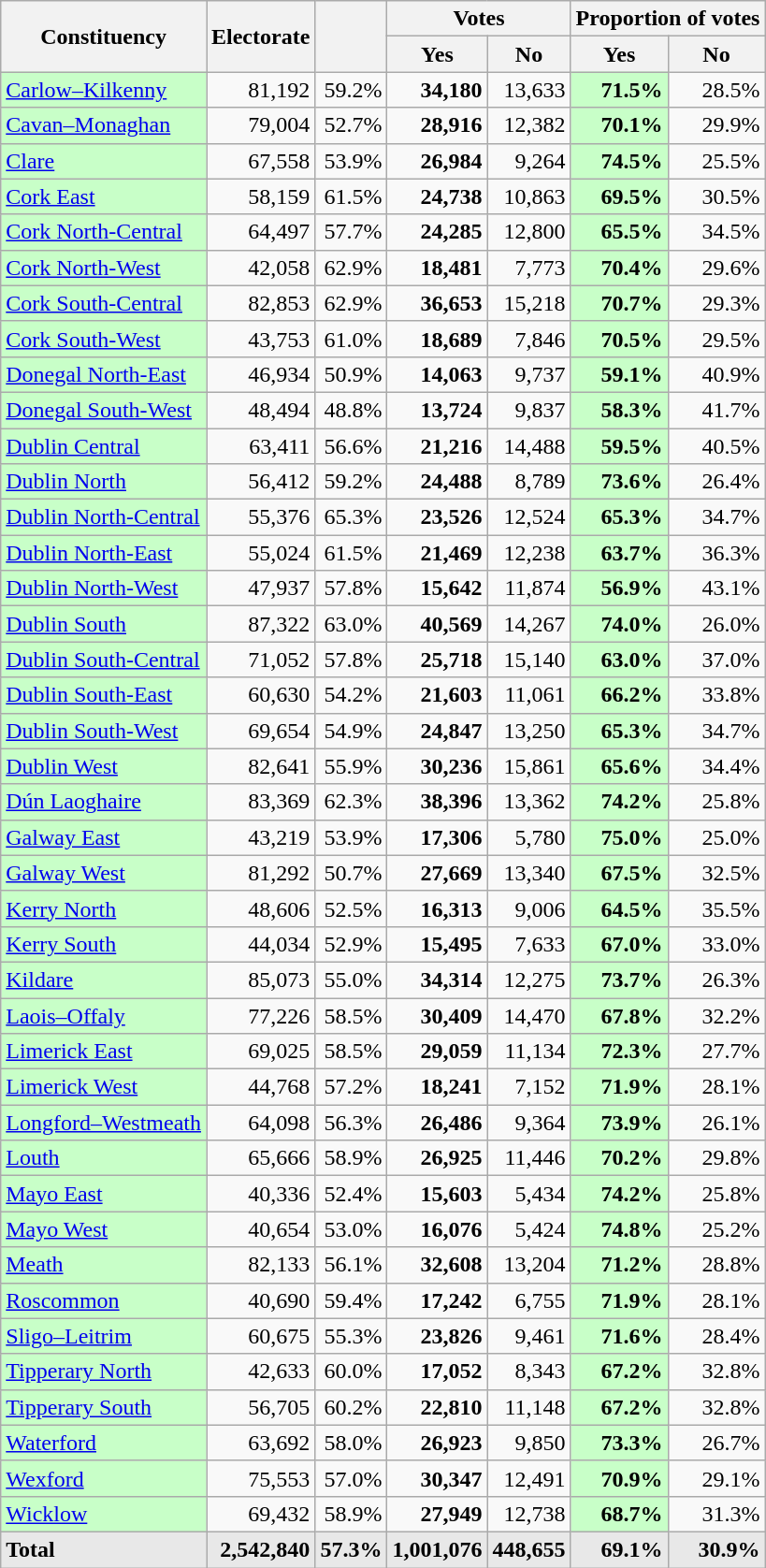<table class="wikitable sortable">
<tr>
<th rowspan=2>Constituency</th>
<th rowspan=2>Electorate</th>
<th rowspan=2></th>
<th colspan=2>Votes</th>
<th colspan=2>Proportion of votes</th>
</tr>
<tr>
<th>Yes</th>
<th>No</th>
<th>Yes</th>
<th>No</th>
</tr>
<tr>
<td style="background:#c8ffc8;"><a href='#'>Carlow–Kilkenny</a></td>
<td style="text-align: right;">81,192</td>
<td style="text-align: right;">59.2%</td>
<td style="text-align: right;"><strong>34,180</strong></td>
<td style="text-align: right;">13,633</td>
<td style="text-align: right; background:#c8ffc8;"><strong>71.5%</strong></td>
<td style="text-align: right;">28.5%</td>
</tr>
<tr>
<td style="background:#c8ffc8;"><a href='#'>Cavan–Monaghan</a></td>
<td style="text-align: right;">79,004</td>
<td style="text-align: right;">52.7%</td>
<td style="text-align: right;"><strong>28,916</strong></td>
<td style="text-align: right;">12,382</td>
<td style="text-align: right; background:#c8ffc8;"><strong>70.1%</strong></td>
<td style="text-align: right;">29.9%</td>
</tr>
<tr>
<td style="background:#c8ffc8;"><a href='#'>Clare</a></td>
<td style="text-align: right;">67,558</td>
<td style="text-align: right;">53.9%</td>
<td style="text-align: right;"><strong>26,984</strong></td>
<td style="text-align: right;">9,264</td>
<td style="text-align: right; background:#c8ffc8;"><strong>74.5%</strong></td>
<td style="text-align: right;">25.5%</td>
</tr>
<tr>
<td style="background:#c8ffc8;"><a href='#'>Cork East</a></td>
<td style="text-align: right;">58,159</td>
<td style="text-align: right;">61.5%</td>
<td style="text-align: right;"><strong>24,738</strong></td>
<td style="text-align: right;">10,863</td>
<td style="text-align: right; background:#c8ffc8;"><strong>69.5%</strong></td>
<td style="text-align: right;">30.5%</td>
</tr>
<tr>
<td style="background:#c8ffc8;"><a href='#'>Cork North-Central</a></td>
<td style="text-align: right;">64,497</td>
<td style="text-align: right;">57.7%</td>
<td style="text-align: right;"><strong>24,285</strong></td>
<td style="text-align: right;">12,800</td>
<td style="text-align: right; background:#c8ffc8;"><strong>65.5%</strong></td>
<td style="text-align: right;">34.5%</td>
</tr>
<tr>
<td style="background:#c8ffc8;"><a href='#'>Cork North-West</a></td>
<td style="text-align: right;">42,058</td>
<td style="text-align: right;">62.9%</td>
<td style="text-align: right;"><strong>18,481</strong></td>
<td style="text-align: right;">7,773</td>
<td style="text-align: right; background:#c8ffc8;"><strong>70.4%</strong></td>
<td style="text-align: right;">29.6%</td>
</tr>
<tr>
<td style="background:#c8ffc8;"><a href='#'>Cork South-Central</a></td>
<td style="text-align: right;">82,853</td>
<td style="text-align: right;">62.9%</td>
<td style="text-align: right;"><strong>36,653</strong></td>
<td style="text-align: right;">15,218</td>
<td style="text-align: right; background:#c8ffc8;"><strong>70.7%</strong></td>
<td style="text-align: right;">29.3%</td>
</tr>
<tr>
<td style="background:#c8ffc8;"><a href='#'>Cork South-West</a></td>
<td style="text-align: right;">43,753</td>
<td style="text-align: right;">61.0%</td>
<td style="text-align: right;"><strong>18,689</strong></td>
<td style="text-align: right;">7,846</td>
<td style="text-align: right; background:#c8ffc8;"><strong>70.5%</strong></td>
<td style="text-align: right;">29.5%</td>
</tr>
<tr>
<td style="background:#c8ffc8;"><a href='#'>Donegal North-East</a></td>
<td style="text-align: right;">46,934</td>
<td style="text-align: right;">50.9%</td>
<td style="text-align: right;"><strong>14,063</strong></td>
<td style="text-align: right;">9,737</td>
<td style="text-align: right; background:#c8ffc8;"><strong>59.1%</strong></td>
<td style="text-align: right;">40.9%</td>
</tr>
<tr>
<td style="background:#c8ffc8;"><a href='#'>Donegal South-West</a></td>
<td style="text-align: right;">48,494</td>
<td style="text-align: right;">48.8%</td>
<td style="text-align: right;"><strong>13,724</strong></td>
<td style="text-align: right;">9,837</td>
<td style="text-align: right; background:#c8ffc8;"><strong>58.3%</strong></td>
<td style="text-align: right;">41.7%</td>
</tr>
<tr>
<td style="background:#c8ffc8;"><a href='#'>Dublin Central</a></td>
<td style="text-align: right;">63,411</td>
<td style="text-align: right;">56.6%</td>
<td style="text-align: right;"><strong>21,216</strong></td>
<td style="text-align: right;">14,488</td>
<td style="text-align: right; background:#c8ffc8;"><strong>59.5%</strong></td>
<td style="text-align: right;">40.5%</td>
</tr>
<tr>
<td style="background:#c8ffc8;"><a href='#'>Dublin North</a></td>
<td style="text-align: right;">56,412</td>
<td style="text-align: right;">59.2%</td>
<td style="text-align: right;"><strong>24,488</strong></td>
<td style="text-align: right;">8,789</td>
<td style="text-align: right; background:#c8ffc8;"><strong>73.6%</strong></td>
<td style="text-align: right;">26.4%</td>
</tr>
<tr>
<td style="background:#c8ffc8;"><a href='#'>Dublin North-Central</a></td>
<td style="text-align: right;">55,376</td>
<td style="text-align: right;">65.3%</td>
<td style="text-align: right;"><strong>23,526</strong></td>
<td style="text-align: right;">12,524</td>
<td style="text-align: right; background:#c8ffc8;"><strong>65.3%</strong></td>
<td style="text-align: right;">34.7%</td>
</tr>
<tr>
<td style="background:#c8ffc8;"><a href='#'>Dublin North-East</a></td>
<td style="text-align: right;">55,024</td>
<td style="text-align: right;">61.5%</td>
<td style="text-align: right;"><strong>21,469</strong></td>
<td style="text-align: right;">12,238</td>
<td style="text-align: right; background:#c8ffc8;"><strong>63.7%</strong></td>
<td style="text-align: right;">36.3%</td>
</tr>
<tr>
<td style="background:#c8ffc8;"><a href='#'>Dublin North-West</a></td>
<td style="text-align: right;">47,937</td>
<td style="text-align: right;">57.8%</td>
<td style="text-align: right;"><strong>15,642</strong></td>
<td style="text-align: right;">11,874</td>
<td style="text-align: right; background:#c8ffc8;"><strong>56.9%</strong></td>
<td style="text-align: right;">43.1%</td>
</tr>
<tr>
<td style="background:#c8ffc8;"><a href='#'>Dublin South</a></td>
<td style="text-align: right;">87,322</td>
<td style="text-align: right;">63.0%</td>
<td style="text-align: right;"><strong>40,569</strong></td>
<td style="text-align: right;">14,267</td>
<td style="text-align: right; background:#c8ffc8;"><strong>74.0%</strong></td>
<td style="text-align: right;">26.0%</td>
</tr>
<tr>
<td style="background:#c8ffc8;"><a href='#'>Dublin South-Central</a></td>
<td style="text-align: right;">71,052</td>
<td style="text-align: right;">57.8%</td>
<td style="text-align: right;"><strong>25,718</strong></td>
<td style="text-align: right;">15,140</td>
<td style="text-align: right; background:#c8ffc8;"><strong>63.0%</strong></td>
<td style="text-align: right;">37.0%</td>
</tr>
<tr>
<td style="background:#c8ffc8;"><a href='#'>Dublin South-East</a></td>
<td style="text-align: right;">60,630</td>
<td style="text-align: right;">54.2%</td>
<td style="text-align: right;"><strong>21,603</strong></td>
<td style="text-align: right;">11,061</td>
<td style="text-align: right; background:#c8ffc8;"><strong>66.2%</strong></td>
<td style="text-align: right;">33.8%</td>
</tr>
<tr>
<td style="background:#c8ffc8;"><a href='#'>Dublin South-West</a></td>
<td style="text-align: right;">69,654</td>
<td style="text-align: right;">54.9%</td>
<td style="text-align: right;"><strong>24,847</strong></td>
<td style="text-align: right;">13,250</td>
<td style="text-align: right; background:#c8ffc8;"><strong>65.3%</strong></td>
<td style="text-align: right;">34.7%</td>
</tr>
<tr>
<td style="background:#c8ffc8;"><a href='#'>Dublin West</a></td>
<td style="text-align: right;">82,641</td>
<td style="text-align: right;">55.9%</td>
<td style="text-align: right;"><strong>30,236</strong></td>
<td style="text-align: right;">15,861</td>
<td style="text-align: right; background:#c8ffc8;"><strong>65.6%</strong></td>
<td style="text-align: right;">34.4%</td>
</tr>
<tr>
<td style="background:#c8ffc8;"><a href='#'>Dún Laoghaire</a></td>
<td style="text-align: right;">83,369</td>
<td style="text-align: right;">62.3%</td>
<td style="text-align: right;"><strong>38,396</strong></td>
<td style="text-align: right;">13,362</td>
<td style="text-align: right; background:#c8ffc8;"><strong>74.2%</strong></td>
<td style="text-align: right;">25.8%</td>
</tr>
<tr>
<td style="background:#c8ffc8;"><a href='#'>Galway East</a></td>
<td style="text-align: right;">43,219</td>
<td style="text-align: right;">53.9%</td>
<td style="text-align: right;"><strong>17,306</strong></td>
<td style="text-align: right;">5,780</td>
<td style="text-align: right; background:#c8ffc8;"><strong>75.0%</strong></td>
<td style="text-align: right;">25.0%</td>
</tr>
<tr>
<td style="background:#c8ffc8;"><a href='#'>Galway West</a></td>
<td style="text-align: right;">81,292</td>
<td style="text-align: right;">50.7%</td>
<td style="text-align: right;"><strong>27,669</strong></td>
<td style="text-align: right;">13,340</td>
<td style="text-align: right; background:#c8ffc8;"><strong>67.5%</strong></td>
<td style="text-align: right;">32.5%</td>
</tr>
<tr>
<td style="background:#c8ffc8;"><a href='#'>Kerry North</a></td>
<td style="text-align: right;">48,606</td>
<td style="text-align: right;">52.5%</td>
<td style="text-align: right;"><strong>16,313</strong></td>
<td style="text-align: right;">9,006</td>
<td style="text-align: right; background:#c8ffc8;"><strong>64.5%</strong></td>
<td style="text-align: right;">35.5%</td>
</tr>
<tr>
<td style="background:#c8ffc8;"><a href='#'>Kerry South</a></td>
<td style="text-align: right;">44,034</td>
<td style="text-align: right;">52.9%</td>
<td style="text-align: right;"><strong>15,495</strong></td>
<td style="text-align: right;">7,633</td>
<td style="text-align: right; background:#c8ffc8;"><strong>67.0%</strong></td>
<td style="text-align: right;">33.0%</td>
</tr>
<tr>
<td style="background:#c8ffc8;"><a href='#'>Kildare</a></td>
<td style="text-align: right;">85,073</td>
<td style="text-align: right;">55.0%</td>
<td style="text-align: right;"><strong>34,314</strong></td>
<td style="text-align: right;">12,275</td>
<td style="text-align: right; background:#c8ffc8;"><strong>73.7%</strong></td>
<td style="text-align: right;">26.3%</td>
</tr>
<tr>
<td style="background:#c8ffc8;"><a href='#'>Laois–Offaly</a></td>
<td style="text-align: right;">77,226</td>
<td style="text-align: right;">58.5%</td>
<td style="text-align: right;"><strong>30,409</strong></td>
<td style="text-align: right;">14,470</td>
<td style="text-align: right; background:#c8ffc8;"><strong>67.8%</strong></td>
<td style="text-align: right;">32.2%</td>
</tr>
<tr>
<td style="background:#c8ffc8;"><a href='#'>Limerick East</a></td>
<td style="text-align: right;">69,025</td>
<td style="text-align: right;">58.5%</td>
<td style="text-align: right;"><strong>29,059</strong></td>
<td style="text-align: right;">11,134</td>
<td style="text-align: right; background:#c8ffc8;"><strong>72.3%</strong></td>
<td style="text-align: right;">27.7%</td>
</tr>
<tr>
<td style="background:#c8ffc8;"><a href='#'>Limerick West</a></td>
<td style="text-align: right;">44,768</td>
<td style="text-align: right;">57.2%</td>
<td style="text-align: right;"><strong>18,241</strong></td>
<td style="text-align: right;">7,152</td>
<td style="text-align: right; background:#c8ffc8;"><strong>71.9%</strong></td>
<td style="text-align: right;">28.1%</td>
</tr>
<tr>
<td style="background:#c8ffc8;"><a href='#'>Longford–Westmeath</a></td>
<td style="text-align: right;">64,098</td>
<td style="text-align: right;">56.3%</td>
<td style="text-align: right;"><strong>26,486</strong></td>
<td style="text-align: right;">9,364</td>
<td style="text-align: right; background:#c8ffc8;"><strong>73.9%</strong></td>
<td style="text-align: right;">26.1%</td>
</tr>
<tr>
<td style="background:#c8ffc8;"><a href='#'>Louth</a></td>
<td style="text-align: right;">65,666</td>
<td style="text-align: right;">58.9%</td>
<td style="text-align: right;"><strong>26,925</strong></td>
<td style="text-align: right;">11,446</td>
<td style="text-align: right; background:#c8ffc8;"><strong>70.2%</strong></td>
<td style="text-align: right;">29.8%</td>
</tr>
<tr>
<td style="background:#c8ffc8;"><a href='#'>Mayo East</a></td>
<td style="text-align: right;">40,336</td>
<td style="text-align: right;">52.4%</td>
<td style="text-align: right;"><strong>15,603</strong></td>
<td style="text-align: right;">5,434</td>
<td style="text-align: right; background:#c8ffc8;"><strong>74.2%</strong></td>
<td style="text-align: right;">25.8%</td>
</tr>
<tr>
<td style="background:#c8ffc8;"><a href='#'>Mayo West</a></td>
<td style="text-align: right;">40,654</td>
<td style="text-align: right;">53.0%</td>
<td style="text-align: right;"><strong>16,076</strong></td>
<td style="text-align: right;">5,424</td>
<td style="text-align: right; background:#c8ffc8;"><strong>74.8%</strong></td>
<td style="text-align: right;">25.2%</td>
</tr>
<tr>
<td style="background:#c8ffc8;"><a href='#'>Meath</a></td>
<td style="text-align: right;">82,133</td>
<td style="text-align: right;">56.1%</td>
<td style="text-align: right;"><strong>32,608</strong></td>
<td style="text-align: right;">13,204</td>
<td style="text-align: right; background:#c8ffc8;"><strong>71.2%</strong></td>
<td style="text-align: right;">28.8%</td>
</tr>
<tr>
<td style="background:#c8ffc8;"><a href='#'>Roscommon</a></td>
<td style="text-align: right;">40,690</td>
<td style="text-align: right;">59.4%</td>
<td style="text-align: right;"><strong>17,242</strong></td>
<td style="text-align: right;">6,755</td>
<td style="text-align: right; background:#c8ffc8;"><strong>71.9%</strong></td>
<td style="text-align: right;">28.1%</td>
</tr>
<tr>
<td style="background:#c8ffc8;"><a href='#'>Sligo–Leitrim</a></td>
<td style="text-align: right;">60,675</td>
<td style="text-align: right;">55.3%</td>
<td style="text-align: right;"><strong>23,826</strong></td>
<td style="text-align: right;">9,461</td>
<td style="text-align: right; background:#c8ffc8;"><strong>71.6%</strong></td>
<td style="text-align: right;">28.4%</td>
</tr>
<tr>
<td style="background:#c8ffc8;"><a href='#'>Tipperary North</a></td>
<td style="text-align: right;">42,633</td>
<td style="text-align: right;">60.0%</td>
<td style="text-align: right;"><strong>17,052</strong></td>
<td style="text-align: right;">8,343</td>
<td style="text-align: right; background:#c8ffc8;"><strong>67.2%</strong></td>
<td style="text-align: right;">32.8%</td>
</tr>
<tr>
<td style="background:#c8ffc8;"><a href='#'>Tipperary South</a></td>
<td style="text-align: right;">56,705</td>
<td style="text-align: right;">60.2%</td>
<td style="text-align: right;"><strong>22,810</strong></td>
<td style="text-align: right;">11,148</td>
<td style="text-align: right; background:#c8ffc8;"><strong>67.2%</strong></td>
<td style="text-align: right;">32.8%</td>
</tr>
<tr>
<td style="background:#c8ffc8;"><a href='#'>Waterford</a></td>
<td style="text-align: right;">63,692</td>
<td style="text-align: right;">58.0%</td>
<td style="text-align: right;"><strong>26,923</strong></td>
<td style="text-align: right;">9,850</td>
<td style="text-align: right; background:#c8ffc8;"><strong>73.3%</strong></td>
<td style="text-align: right;">26.7%</td>
</tr>
<tr>
<td style="background:#c8ffc8;"><a href='#'>Wexford</a></td>
<td style="text-align: right;">75,553</td>
<td style="text-align: right;">57.0%</td>
<td style="text-align: right;"><strong>30,347</strong></td>
<td style="text-align: right;">12,491</td>
<td style="text-align: right; background:#c8ffc8;"><strong>70.9%</strong></td>
<td style="text-align: right;">29.1%</td>
</tr>
<tr>
<td style="background:#c8ffc8;"><a href='#'>Wicklow</a></td>
<td style="text-align: right;">69,432</td>
<td style="text-align: right;">58.9%</td>
<td style="text-align: right;"><strong>27,949</strong></td>
<td style="text-align: right;">12,738</td>
<td style="text-align: right; background:#c8ffc8;"><strong>68.7%</strong></td>
<td style="text-align: right;">31.3%</td>
</tr>
<tr class="sortbottom" style="font-weight:bold; background:rgb(232,232,232);">
<td>Total</td>
<td style="text-align: right;">2,542,840</td>
<td style="text-align: right;">57.3%</td>
<td style="text-align: right;">1,001,076</td>
<td style="text-align: right;">448,655</td>
<td style="text-align: right;">69.1%</td>
<td style="text-align: right;">30.9%</td>
</tr>
</table>
